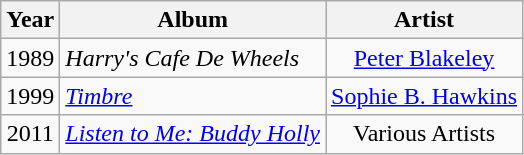<table class="wikitable" style="text-align: center">
<tr>
<th>Year</th>
<th>Album</th>
<th>Artist</th>
</tr>
<tr>
<td>1989</td>
<td align="left"><em>Harry's Cafe De Wheels</em></td>
<td><a href='#'>Peter Blakeley</a></td>
</tr>
<tr>
<td>1999</td>
<td align="left"><em><a href='#'>Timbre</a></em></td>
<td><a href='#'>Sophie B. Hawkins</a></td>
</tr>
<tr>
<td>2011</td>
<td align="left"><em><a href='#'>Listen to Me: Buddy Holly</a></em></td>
<td>Various Artists</td>
</tr>
</table>
